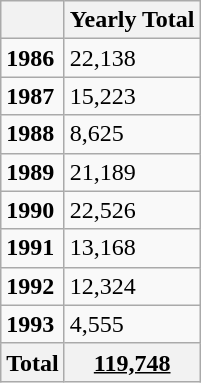<table class="wikitable">
<tr>
<th></th>
<th>Yearly Total</th>
</tr>
<tr>
<td><strong>1986</strong></td>
<td>22,138</td>
</tr>
<tr>
<td><strong>1987</strong></td>
<td>15,223</td>
</tr>
<tr>
<td><strong>1988</strong></td>
<td>8,625</td>
</tr>
<tr>
<td><strong>1989</strong></td>
<td>21,189</td>
</tr>
<tr>
<td><strong>1990</strong></td>
<td>22,526</td>
</tr>
<tr>
<td><strong>1991</strong></td>
<td>13,168</td>
</tr>
<tr>
<td><strong>1992</strong></td>
<td>12,324</td>
</tr>
<tr>
<td><strong>1993</strong></td>
<td>4,555</td>
</tr>
<tr>
<th><strong>Total</strong></th>
<th><strong><u>119,748</u></strong></th>
</tr>
</table>
